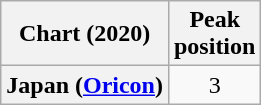<table class="wikitable plainrowheaders" style="text-align:center">
<tr>
<th scope="col">Chart (2020)</th>
<th scope="col">Peak<br>position</th>
</tr>
<tr>
<th scope="row">Japan (<a href='#'>Oricon</a>)</th>
<td>3</td>
</tr>
</table>
